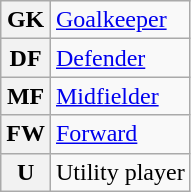<table class="wikitable unsortable">
<tr>
<th scope="row">GK</th>
<td><a href='#'>Goalkeeper</a></td>
</tr>
<tr>
<th scope="row" align="center">DF</th>
<td><a href='#'>Defender</a></td>
</tr>
<tr>
<th scope="row" align="center">MF</th>
<td><a href='#'>Midfielder</a></td>
</tr>
<tr>
<th scope="row">FW</th>
<td><a href='#'>Forward</a></td>
</tr>
<tr>
<th scope="row">U</th>
<td>Utility player</td>
</tr>
</table>
